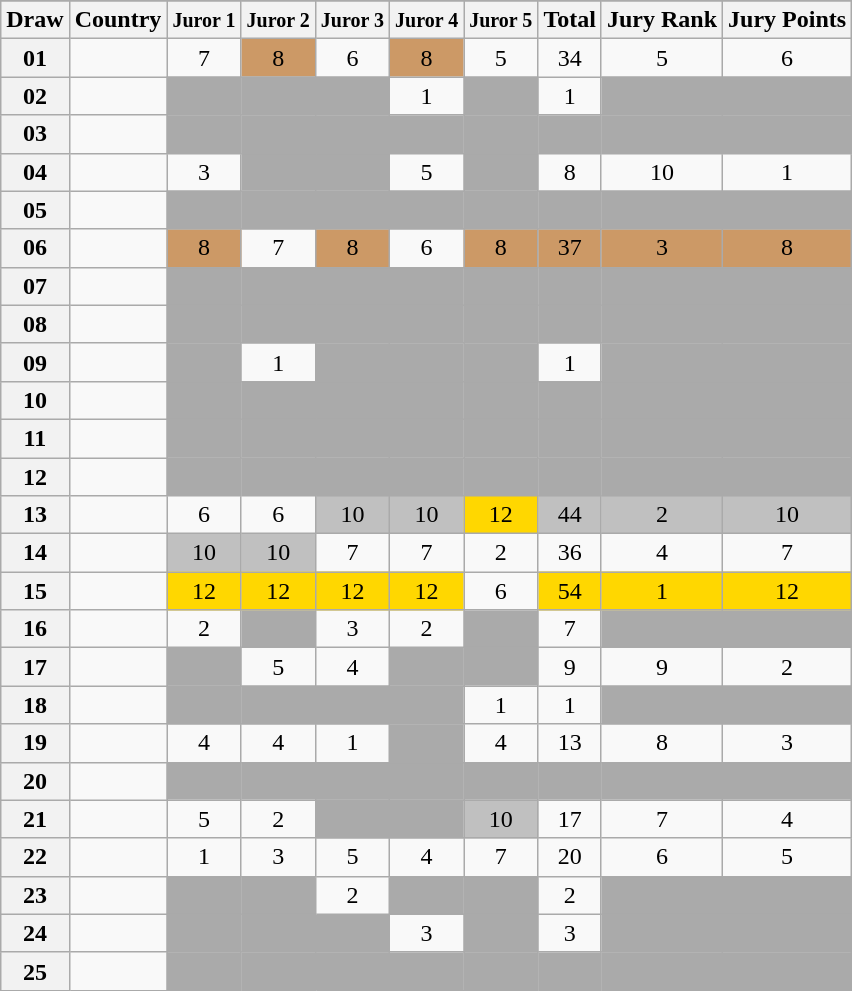<table class="sortable wikitable collapsible plainrowheaders" style="text-align:center;">
<tr>
</tr>
<tr>
<th scope="col">Draw</th>
<th scope="col">Country</th>
<th scope="col"><small>Juror 1</small></th>
<th scope="col"><small>Juror 2</small></th>
<th scope="col"><small>Juror 3</small></th>
<th scope="col"><small>Juror 4</small></th>
<th scope="col"><small>Juror 5</small></th>
<th scope="col">Total</th>
<th scope="col">Jury Rank</th>
<th scope="col">Jury Points</th>
</tr>
<tr>
<th scope="row" style="text-align:center;">01</th>
<td align="left"></td>
<td>7</td>
<td style="background:#CC9966;">8</td>
<td>6</td>
<td style="background:#CC9966;">8</td>
<td>5</td>
<td>34</td>
<td>5</td>
<td>6</td>
</tr>
<tr>
<th scope="row" style="text-align:center;">02</th>
<td align="left"></td>
<td style="background:#AAAAAA;"></td>
<td style="background:#AAAAAA;"></td>
<td style="background:#AAAAAA;"></td>
<td>1</td>
<td style="background:#AAAAAA;"></td>
<td>1</td>
<td style="background:#AAAAAA;"></td>
<td style="background:#AAAAAA;"></td>
</tr>
<tr>
<th scope="row" style="text-align:center;">03</th>
<td align="left"></td>
<td style="background:#AAAAAA;"></td>
<td style="background:#AAAAAA;"></td>
<td style="background:#AAAAAA;"></td>
<td style="background:#AAAAAA;"></td>
<td style="background:#AAAAAA;"></td>
<td style="background:#AAAAAA;"></td>
<td style="background:#AAAAAA;"></td>
<td style="background:#AAAAAA;"></td>
</tr>
<tr>
<th scope="row" style="text-align:center;">04</th>
<td align="left"></td>
<td>3</td>
<td style="background:#AAAAAA;"></td>
<td style="background:#AAAAAA;"></td>
<td>5</td>
<td style="background:#AAAAAA;"></td>
<td>8</td>
<td>10</td>
<td>1</td>
</tr>
<tr>
<th scope="row" style="text-align:center;">05</th>
<td align="left"></td>
<td style="background:#AAAAAA;"></td>
<td style="background:#AAAAAA;"></td>
<td style="background:#AAAAAA;"></td>
<td style="background:#AAAAAA;"></td>
<td style="background:#AAAAAA;"></td>
<td style="background:#AAAAAA;"></td>
<td style="background:#AAAAAA;"></td>
<td style="background:#AAAAAA;"></td>
</tr>
<tr>
<th scope="row" style="text-align:center;">06</th>
<td align="left"></td>
<td style="background:#CC9966;">8</td>
<td>7</td>
<td style="background:#CC9966;">8</td>
<td>6</td>
<td style="background:#CC9966;">8</td>
<td style="background:#CC9966;">37</td>
<td style="background:#CC9966;">3</td>
<td style="background:#CC9966;">8</td>
</tr>
<tr>
<th scope="row" style="text-align:center;">07</th>
<td align="left"></td>
<td style="background:#AAAAAA;"></td>
<td style="background:#AAAAAA;"></td>
<td style="background:#AAAAAA;"></td>
<td style="background:#AAAAAA;"></td>
<td style="background:#AAAAAA;"></td>
<td style="background:#AAAAAA;"></td>
<td style="background:#AAAAAA;"></td>
<td style="background:#AAAAAA;"></td>
</tr>
<tr>
<th scope="row" style="text-align:center;">08</th>
<td align="left"></td>
<td style="background:#AAAAAA;"></td>
<td style="background:#AAAAAA;"></td>
<td style="background:#AAAAAA;"></td>
<td style="background:#AAAAAA;"></td>
<td style="background:#AAAAAA;"></td>
<td style="background:#AAAAAA;"></td>
<td style="background:#AAAAAA;"></td>
<td style="background:#AAAAAA;"></td>
</tr>
<tr>
<th scope="row" style="text-align:center;">09</th>
<td align="left"></td>
<td style="background:#AAAAAA;"></td>
<td>1</td>
<td style="background:#AAAAAA;"></td>
<td style="background:#AAAAAA;"></td>
<td style="background:#AAAAAA;"></td>
<td>1</td>
<td style="background:#AAAAAA;"></td>
<td style="background:#AAAAAA;"></td>
</tr>
<tr>
<th scope="row" style="text-align:center;">10</th>
<td align="left"></td>
<td style="background:#AAAAAA;"></td>
<td style="background:#AAAAAA;"></td>
<td style="background:#AAAAAA;"></td>
<td style="background:#AAAAAA;"></td>
<td style="background:#AAAAAA;"></td>
<td style="background:#AAAAAA;"></td>
<td style="background:#AAAAAA;"></td>
<td style="background:#AAAAAA;"></td>
</tr>
<tr>
<th scope="row" style="text-align:center;">11</th>
<td align="left"></td>
<td style="background:#AAAAAA;"></td>
<td style="background:#AAAAAA;"></td>
<td style="background:#AAAAAA;"></td>
<td style="background:#AAAAAA;"></td>
<td style="background:#AAAAAA;"></td>
<td style="background:#AAAAAA;"></td>
<td style="background:#AAAAAA;"></td>
<td style="background:#AAAAAA;"></td>
</tr>
<tr>
<th scope="row" style="text-align:center;">12</th>
<td align="left"></td>
<td style="background:#AAAAAA;"></td>
<td style="background:#AAAAAA;"></td>
<td style="background:#AAAAAA;"></td>
<td style="background:#AAAAAA;"></td>
<td style="background:#AAAAAA;"></td>
<td style="background:#AAAAAA;"></td>
<td style="background:#AAAAAA;"></td>
<td style="background:#AAAAAA;"></td>
</tr>
<tr>
<th scope="row" style="text-align:center;">13</th>
<td align="left"></td>
<td>6</td>
<td>6</td>
<td style="background:silver;">10</td>
<td style="background:silver;">10</td>
<td style="background:gold;">12</td>
<td style="background:silver;">44</td>
<td style="background:silver;">2</td>
<td style="background:silver;">10</td>
</tr>
<tr>
<th scope="row" style="text-align:center;">14</th>
<td align="left"></td>
<td style="background:silver;">10</td>
<td style="background:silver;">10</td>
<td>7</td>
<td>7</td>
<td>2</td>
<td>36</td>
<td>4</td>
<td>7</td>
</tr>
<tr>
<th scope="row" style="text-align:center;">15</th>
<td align="left"></td>
<td style="background:gold;">12</td>
<td style="background:gold;">12</td>
<td style="background:gold;">12</td>
<td style="background:gold;">12</td>
<td>6</td>
<td style="background:gold;">54</td>
<td style="background:gold;">1</td>
<td style="background:gold;">12</td>
</tr>
<tr>
<th scope="row" style="text-align:center;">16</th>
<td align="left"></td>
<td>2</td>
<td style="background:#AAAAAA;"></td>
<td>3</td>
<td>2</td>
<td style="background:#AAAAAA;"></td>
<td>7</td>
<td style="background:#AAAAAA;"></td>
<td style="background:#AAAAAA;"></td>
</tr>
<tr>
<th scope="row" style="text-align:center;">17</th>
<td align="left"></td>
<td style="background:#AAAAAA;"></td>
<td>5</td>
<td>4</td>
<td style="background:#AAAAAA;"></td>
<td style="background:#AAAAAA;"></td>
<td>9</td>
<td>9</td>
<td>2</td>
</tr>
<tr>
<th scope="row" style="text-align:center;">18</th>
<td align="left"></td>
<td style="background:#AAAAAA;"></td>
<td style="background:#AAAAAA;"></td>
<td style="background:#AAAAAA;"></td>
<td style="background:#AAAAAA;"></td>
<td>1</td>
<td>1</td>
<td style="background:#AAAAAA;"></td>
<td style="background:#AAAAAA;"></td>
</tr>
<tr>
<th scope="row" style="text-align:center;">19</th>
<td align="left"></td>
<td>4</td>
<td>4</td>
<td>1</td>
<td style="background:#AAAAAA;"></td>
<td>4</td>
<td>13</td>
<td>8</td>
<td>3</td>
</tr>
<tr>
<th scope="row" style="text-align:center;">20</th>
<td align="left"></td>
<td style="background:#AAAAAA;"></td>
<td style="background:#AAAAAA;"></td>
<td style="background:#AAAAAA;"></td>
<td style="background:#AAAAAA;"></td>
<td style="background:#AAAAAA;"></td>
<td style="background:#AAAAAA;"></td>
<td style="background:#AAAAAA;"></td>
<td style="background:#AAAAAA;"></td>
</tr>
<tr>
<th scope="row" style="text-align:center;">21</th>
<td align="left"></td>
<td>5</td>
<td>2</td>
<td style="background:#AAAAAA;"></td>
<td style="background:#AAAAAA;"></td>
<td style="background:silver;">10</td>
<td>17</td>
<td>7</td>
<td>4</td>
</tr>
<tr>
<th scope="row" style="text-align:center;">22</th>
<td align="left"></td>
<td>1</td>
<td>3</td>
<td>5</td>
<td>4</td>
<td>7</td>
<td>20</td>
<td>6</td>
<td>5</td>
</tr>
<tr>
<th scope="row" style="text-align:center;">23</th>
<td align="left"></td>
<td style="background:#AAAAAA;"></td>
<td style="background:#AAAAAA;"></td>
<td>2</td>
<td style="background:#AAAAAA;"></td>
<td style="background:#AAAAAA;"></td>
<td>2</td>
<td style="background:#AAAAAA;"></td>
<td style="background:#AAAAAA;"></td>
</tr>
<tr>
<th scope="row" style="text-align:center;">24</th>
<td align="left"></td>
<td style="background:#AAAAAA;"></td>
<td style="background:#AAAAAA;"></td>
<td style="background:#AAAAAA;"></td>
<td>3</td>
<td style="background:#AAAAAA;"></td>
<td>3</td>
<td style="background:#AAAAAA;"></td>
<td style="background:#AAAAAA;"></td>
</tr>
<tr>
<th scope="row" style="text-align:center;">25</th>
<td align="left"></td>
<td style="background:#AAAAAA;"></td>
<td style="background:#AAAAAA;"></td>
<td style="background:#AAAAAA;"></td>
<td style="background:#AAAAAA;"></td>
<td style="background:#AAAAAA;"></td>
<td style="background:#AAAAAA;"></td>
<td style="background:#AAAAAA;"></td>
<td style="background:#AAAAAA;"></td>
</tr>
</table>
